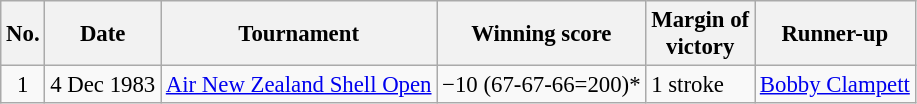<table class="wikitable" style="font-size:95%;">
<tr>
<th>No.</th>
<th>Date</th>
<th>Tournament</th>
<th>Winning score</th>
<th>Margin of<br>victory</th>
<th>Runner-up</th>
</tr>
<tr>
<td align=center>1</td>
<td align=right>4 Dec 1983</td>
<td><a href='#'>Air New Zealand Shell Open</a></td>
<td>−10 (67-67-66=200)*</td>
<td>1 stroke</td>
<td> <a href='#'>Bobby Clampett</a></td>
</tr>
</table>
